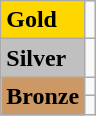<table class="wikitable">
<tr>
<td bgcolor="gold"><strong>Gold</strong></td>
<td></td>
</tr>
<tr>
<td bgcolor="silver"><strong>Silver</strong></td>
<td></td>
</tr>
<tr>
<td rowspan="2" bgcolor="#cc9966"><strong>Bronze</strong></td>
<td></td>
</tr>
<tr>
<td></td>
</tr>
</table>
